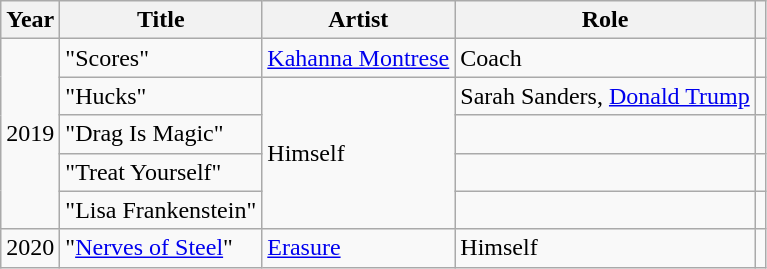<table class="wikitable">
<tr>
<th>Year</th>
<th>Title</th>
<th>Artist</th>
<th>Role</th>
<th></th>
</tr>
<tr>
<td rowspan="5">2019</td>
<td>"Scores"</td>
<td><a href='#'>Kahanna Montrese</a></td>
<td>Coach</td>
<td></td>
</tr>
<tr>
<td>"Hucks"</td>
<td rowspan="4">Himself</td>
<td>Sarah Sanders, <a href='#'>Donald Trump</a></td>
<td></td>
</tr>
<tr>
<td>"Drag Is Magic"</td>
<td></td>
<td></td>
</tr>
<tr>
<td>"Treat Yourself"</td>
<td></td>
<td></td>
</tr>
<tr>
<td>"Lisa Frankenstein"</td>
<td></td>
<td></td>
</tr>
<tr>
<td>2020</td>
<td>"<a href='#'>Nerves of Steel</a>"</td>
<td><a href='#'>Erasure</a></td>
<td>Himself</td>
<td></td>
</tr>
</table>
